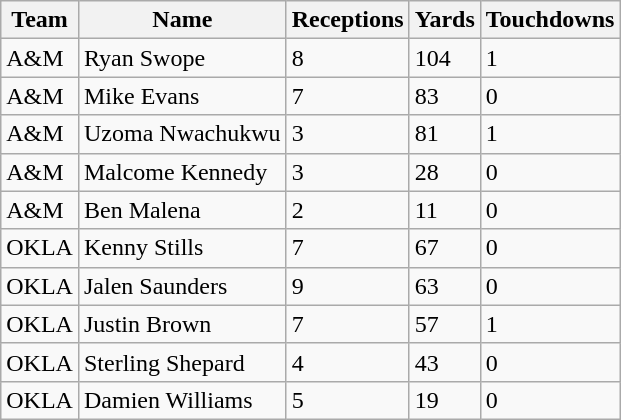<table class="wikitable sortable">
<tr>
<th>Team</th>
<th>Name</th>
<th>Receptions</th>
<th>Yards</th>
<th>Touchdowns</th>
</tr>
<tr>
<td>A&M</td>
<td>Ryan Swope</td>
<td>8</td>
<td>104</td>
<td>1</td>
</tr>
<tr>
<td>A&M</td>
<td>Mike Evans</td>
<td>7</td>
<td>83</td>
<td>0</td>
</tr>
<tr>
<td>A&M</td>
<td>Uzoma Nwachukwu</td>
<td>3</td>
<td>81</td>
<td>1</td>
</tr>
<tr>
<td>A&M</td>
<td>Malcome Kennedy</td>
<td>3</td>
<td>28</td>
<td>0</td>
</tr>
<tr>
<td>A&M</td>
<td>Ben Malena</td>
<td>2</td>
<td>11</td>
<td>0</td>
</tr>
<tr>
<td>OKLA</td>
<td>Kenny Stills</td>
<td>7</td>
<td>67</td>
<td>0</td>
</tr>
<tr>
<td>OKLA</td>
<td>Jalen Saunders</td>
<td>9</td>
<td>63</td>
<td>0</td>
</tr>
<tr>
<td>OKLA</td>
<td>Justin Brown</td>
<td>7</td>
<td>57</td>
<td>1</td>
</tr>
<tr>
<td>OKLA</td>
<td>Sterling Shepard</td>
<td>4</td>
<td>43</td>
<td>0</td>
</tr>
<tr>
<td>OKLA</td>
<td>Damien Williams</td>
<td>5</td>
<td>19</td>
<td>0</td>
</tr>
</table>
